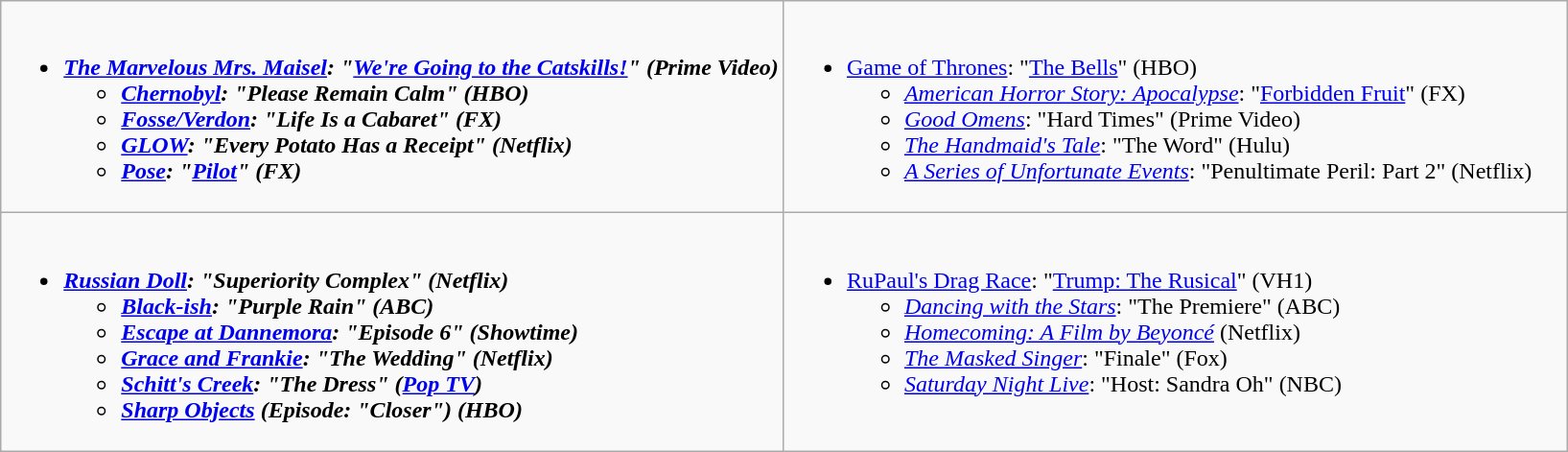<table class="wikitable">
<tr>
<td style="vertical-align:top;" width="50%"><br><ul><li><strong><em><a href='#'>The Marvelous Mrs. Maisel</a><em>: "<a href='#'>We're Going to the Catskills!</a>" (Prime Video)<strong><ul><li></em><a href='#'>Chernobyl</a><em>: "Please Remain Calm" (HBO)</li><li></em><a href='#'>Fosse/Verdon</a><em>: "Life Is a Cabaret" (FX)</li><li></em><a href='#'>GLOW</a><em>: "Every Potato Has a Receipt" (Netflix)</li><li></em><a href='#'>Pose</a><em>: "<a href='#'>Pilot</a>" (FX)</li></ul></li></ul></td>
<td style="vertical-align:top;" width="50%"><br><ul><li></em></strong><a href='#'>Game of Thrones</a></em>: "<a href='#'>The Bells</a>" (HBO)</strong><ul><li><em><a href='#'>American Horror Story: Apocalypse</a></em>: "<a href='#'>Forbidden Fruit</a>" (FX)</li><li><em><a href='#'>Good Omens</a></em>: "Hard Times" (Prime Video)</li><li><em><a href='#'>The Handmaid's Tale</a></em>: "The Word" (Hulu)</li><li><em><a href='#'>A Series of Unfortunate Events</a></em>: "Penultimate Peril: Part 2" (Netflix)</li></ul></li></ul></td>
</tr>
<tr>
<td style="vertical-align:top;" width="50%"><br><ul><li><strong><em><a href='#'>Russian Doll</a><em>: "Superiority Complex" (Netflix)<strong><ul><li></em><a href='#'>Black-ish</a><em>: "Purple Rain" (ABC)</li><li></em><a href='#'>Escape at Dannemora</a><em>: "Episode 6" (Showtime)</li><li></em><a href='#'>Grace and Frankie</a><em>: "The Wedding" (Netflix)</li><li></em><a href='#'>Schitt's Creek</a><em>: "The Dress" (<a href='#'>Pop TV</a>)</li><li></em><a href='#'>Sharp Objects</a><em> (Episode: "Closer") (HBO)</li></ul></li></ul></td>
<td style="vertical-align:top;" width="50%"><br><ul><li></em></strong><a href='#'>RuPaul's Drag Race</a></em>: "<a href='#'>Trump: The Rusical</a>" (VH1)</strong><ul><li><em><a href='#'>Dancing with the Stars</a></em>: "The Premiere" (ABC)</li><li><em><a href='#'>Homecoming: A Film by Beyoncé</a></em> (Netflix)</li><li><em><a href='#'>The Masked Singer</a></em>: "Finale" (Fox)</li><li><em><a href='#'>Saturday Night Live</a></em>: "Host: Sandra Oh" (NBC)</li></ul></li></ul></td>
</tr>
</table>
